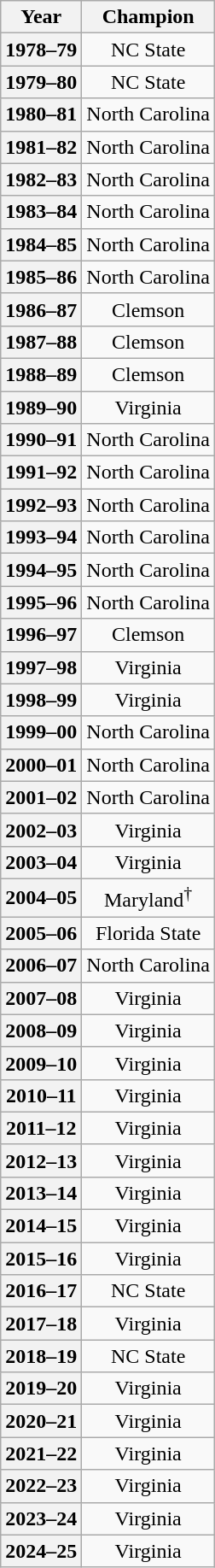<table class="wikitable" style="text-align: center;">
<tr>
<th>Year</th>
<th>Champion</th>
</tr>
<tr>
<th>1978–79</th>
<td>NC State</td>
</tr>
<tr>
<th>1979–80</th>
<td>NC State</td>
</tr>
<tr>
<th>1980–81</th>
<td>North Carolina</td>
</tr>
<tr>
<th>1981–82</th>
<td>North Carolina</td>
</tr>
<tr>
<th>1982–83</th>
<td>North Carolina</td>
</tr>
<tr>
<th>1983–84</th>
<td>North Carolina</td>
</tr>
<tr>
<th>1984–85</th>
<td>North Carolina</td>
</tr>
<tr>
<th>1985–86</th>
<td>North Carolina</td>
</tr>
<tr>
<th>1986–87</th>
<td>Clemson</td>
</tr>
<tr>
<th>1987–88</th>
<td>Clemson</td>
</tr>
<tr>
<th>1988–89</th>
<td>Clemson</td>
</tr>
<tr>
<th>1989–90</th>
<td>Virginia</td>
</tr>
<tr>
<th>1990–91</th>
<td>North Carolina</td>
</tr>
<tr>
<th>1991–92</th>
<td>North Carolina</td>
</tr>
<tr>
<th>1992–93</th>
<td>North Carolina</td>
</tr>
<tr>
<th>1993–94</th>
<td>North Carolina</td>
</tr>
<tr>
<th>1994–95</th>
<td>North Carolina</td>
</tr>
<tr>
<th>1995–96</th>
<td>North Carolina</td>
</tr>
<tr>
<th>1996–97</th>
<td>Clemson</td>
</tr>
<tr>
<th>1997–98</th>
<td>Virginia</td>
</tr>
<tr>
<th>1998–99</th>
<td>Virginia</td>
</tr>
<tr>
<th>1999–00</th>
<td>North Carolina</td>
</tr>
<tr>
<th>2000–01</th>
<td>North Carolina</td>
</tr>
<tr>
<th>2001–02</th>
<td>North Carolina</td>
</tr>
<tr>
<th>2002–03</th>
<td>Virginia</td>
</tr>
<tr>
<th>2003–04</th>
<td>Virginia</td>
</tr>
<tr>
<th>2004–05</th>
<td>Maryland<sup>†</sup></td>
</tr>
<tr>
<th>2005–06</th>
<td>Florida State</td>
</tr>
<tr>
<th>2006–07</th>
<td>North Carolina</td>
</tr>
<tr>
<th>2007–08</th>
<td>Virginia</td>
</tr>
<tr>
<th>2008–09</th>
<td>Virginia</td>
</tr>
<tr>
<th>2009–10</th>
<td>Virginia</td>
</tr>
<tr>
<th>2010–11</th>
<td>Virginia</td>
</tr>
<tr>
<th>2011–12</th>
<td>Virginia</td>
</tr>
<tr>
<th>2012–13</th>
<td>Virginia</td>
</tr>
<tr>
<th>2013–14</th>
<td>Virginia</td>
</tr>
<tr>
<th>2014–15</th>
<td>Virginia</td>
</tr>
<tr>
<th>2015–16</th>
<td>Virginia</td>
</tr>
<tr>
<th>2016–17</th>
<td>NC State</td>
</tr>
<tr>
<th>2017–18</th>
<td>Virginia</td>
</tr>
<tr>
<th>2018–19</th>
<td>NC State</td>
</tr>
<tr>
<th>2019–20</th>
<td>Virginia</td>
</tr>
<tr>
<th>2020–21</th>
<td>Virginia</td>
</tr>
<tr>
<th>2021–22</th>
<td>Virginia</td>
</tr>
<tr>
<th>2022–23</th>
<td>Virginia</td>
</tr>
<tr>
<th>2023–24</th>
<td>Virginia</td>
</tr>
<tr>
<th>2024–25</th>
<td>Virginia</td>
</tr>
</table>
